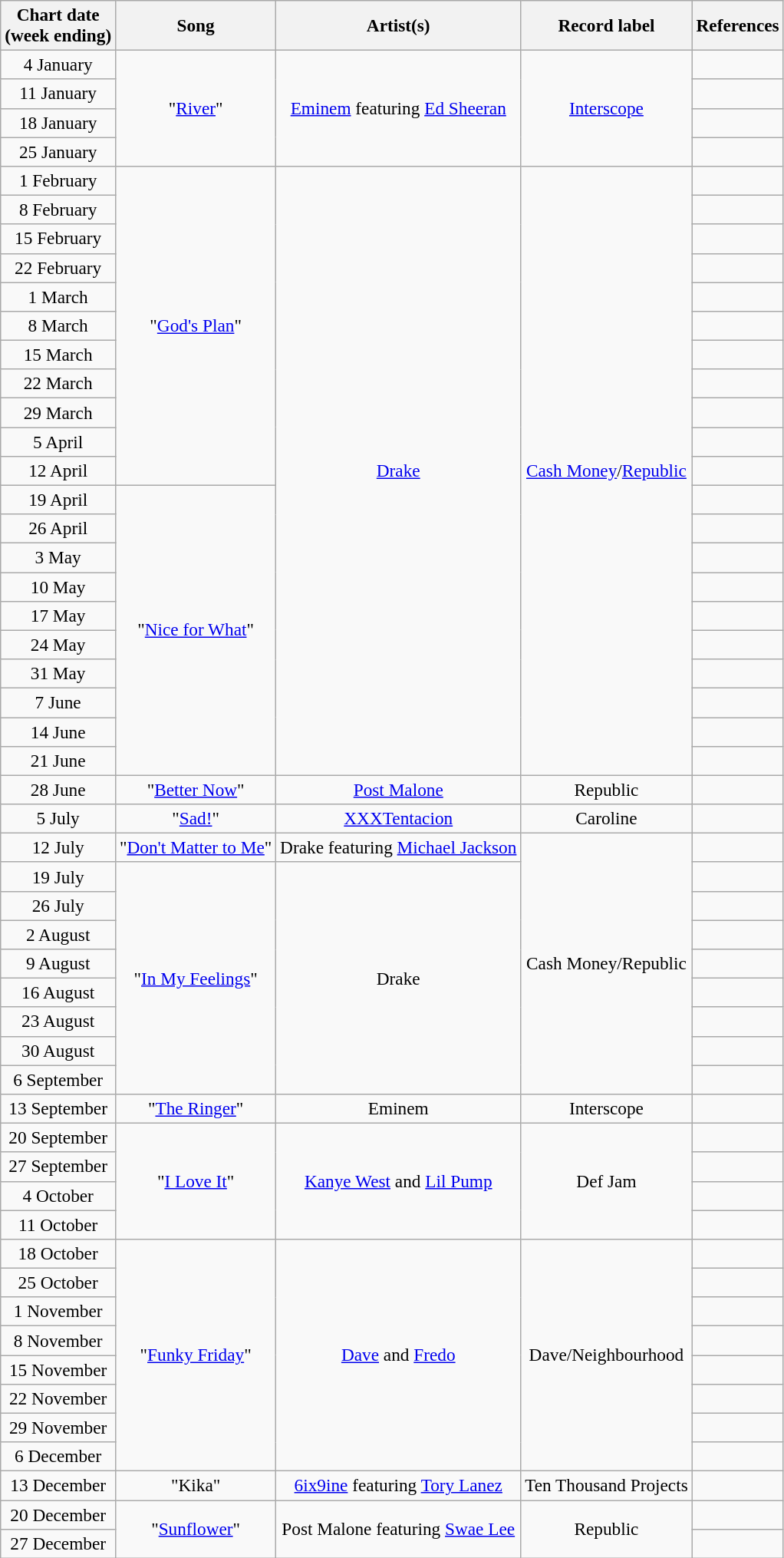<table class="wikitable" style="font-size:97%; text-align:center;">
<tr>
<th>Chart date<br>(week ending)</th>
<th>Song</th>
<th>Artist(s)</th>
<th>Record label</th>
<th>References</th>
</tr>
<tr>
<td>4 January </td>
<td rowspan="4">"<a href='#'>River</a>"</td>
<td rowspan="4"><a href='#'>Eminem</a> featuring <a href='#'>Ed Sheeran</a></td>
<td rowspan="4"><a href='#'>Interscope</a></td>
<td></td>
</tr>
<tr>
<td>11 January </td>
<td></td>
</tr>
<tr>
<td>18 January </td>
<td></td>
</tr>
<tr>
<td>25 January </td>
<td></td>
</tr>
<tr>
<td>1 February </td>
<td rowspan="11">"<a href='#'>God's Plan</a>"</td>
<td rowspan="21"><a href='#'>Drake</a></td>
<td rowspan="21"><a href='#'>Cash Money</a>/<a href='#'>Republic</a></td>
<td></td>
</tr>
<tr>
<td>8 February </td>
<td></td>
</tr>
<tr>
<td>15 February </td>
<td></td>
</tr>
<tr>
<td>22 February </td>
<td></td>
</tr>
<tr>
<td>1 March </td>
<td></td>
</tr>
<tr>
<td>8 March </td>
<td></td>
</tr>
<tr>
<td>15 March </td>
<td></td>
</tr>
<tr>
<td>22 March </td>
<td></td>
</tr>
<tr>
<td>29 March </td>
<td></td>
</tr>
<tr>
<td>5 April</td>
<td></td>
</tr>
<tr>
<td>12 April</td>
<td></td>
</tr>
<tr>
<td>19 April </td>
<td rowspan="10">"<a href='#'>Nice for What</a>"</td>
<td></td>
</tr>
<tr>
<td>26 April</td>
<td></td>
</tr>
<tr>
<td>3 May</td>
<td></td>
</tr>
<tr>
<td>10 May</td>
<td></td>
</tr>
<tr>
<td>17 May</td>
<td></td>
</tr>
<tr>
<td>24 May</td>
<td></td>
</tr>
<tr>
<td>31 May</td>
<td></td>
</tr>
<tr>
<td>7 June</td>
<td></td>
</tr>
<tr>
<td>14 June</td>
<td></td>
</tr>
<tr>
<td>21 June</td>
<td></td>
</tr>
<tr>
<td>28 June</td>
<td>"<a href='#'>Better Now</a>"</td>
<td><a href='#'>Post Malone</a></td>
<td>Republic</td>
<td></td>
</tr>
<tr>
<td>5 July</td>
<td>"<a href='#'>Sad!</a>"</td>
<td><a href='#'>XXXTentacion</a></td>
<td>Caroline</td>
<td></td>
</tr>
<tr>
<td>12 July </td>
<td>"<a href='#'>Don't Matter to Me</a>"</td>
<td>Drake featuring <a href='#'>Michael Jackson</a></td>
<td rowspan="9">Cash Money/Republic</td>
<td></td>
</tr>
<tr>
<td>19 July </td>
<td rowspan="8">"<a href='#'>In My Feelings</a>"</td>
<td rowspan="8">Drake</td>
<td></td>
</tr>
<tr>
<td>26 July  </td>
<td></td>
</tr>
<tr>
<td>2 August  </td>
<td></td>
</tr>
<tr>
<td>9 August  </td>
<td></td>
</tr>
<tr>
<td>16 August  </td>
<td></td>
</tr>
<tr>
<td>23 August</td>
<td></td>
</tr>
<tr>
<td>30 August</td>
<td></td>
</tr>
<tr>
<td>6 September</td>
<td></td>
</tr>
<tr>
<td>13 September </td>
<td>"<a href='#'>The Ringer</a>"</td>
<td>Eminem</td>
<td>Interscope</td>
<td></td>
</tr>
<tr>
<td>20 September</td>
<td rowspan="4">"<a href='#'>I Love It</a>"</td>
<td rowspan="4"><a href='#'>Kanye West</a> and <a href='#'>Lil Pump</a></td>
<td rowspan="4">Def Jam</td>
<td></td>
</tr>
<tr>
<td>27 September</td>
<td></td>
</tr>
<tr>
<td>4 October</td>
<td></td>
</tr>
<tr>
<td>11 October</td>
<td></td>
</tr>
<tr>
<td>18 October </td>
<td rowspan="8">"<a href='#'>Funky Friday</a>"</td>
<td rowspan="8"><a href='#'>Dave</a> and <a href='#'>Fredo</a></td>
<td rowspan="8">Dave/Neighbourhood</td>
<td></td>
</tr>
<tr>
<td>25 October</td>
<td></td>
</tr>
<tr>
<td>1 November</td>
<td></td>
</tr>
<tr>
<td>8 November</td>
<td></td>
</tr>
<tr>
<td>15 November</td>
<td></td>
</tr>
<tr>
<td>22 November</td>
<td></td>
</tr>
<tr>
<td>29 November</td>
<td></td>
</tr>
<tr>
<td>6 December</td>
<td></td>
</tr>
<tr>
<td>13 December</td>
<td>"Kika"</td>
<td><a href='#'>6ix9ine</a> featuring  <a href='#'>Tory Lanez</a></td>
<td>Ten Thousand Projects</td>
<td></td>
</tr>
<tr>
<td>20 December</td>
<td rowspan="2">"<a href='#'>Sunflower</a>"</td>
<td rowspan="2">Post Malone featuring <a href='#'>Swae Lee</a></td>
<td rowspan="2">Republic</td>
<td></td>
</tr>
<tr>
<td>27 December</td>
<td></td>
</tr>
</table>
